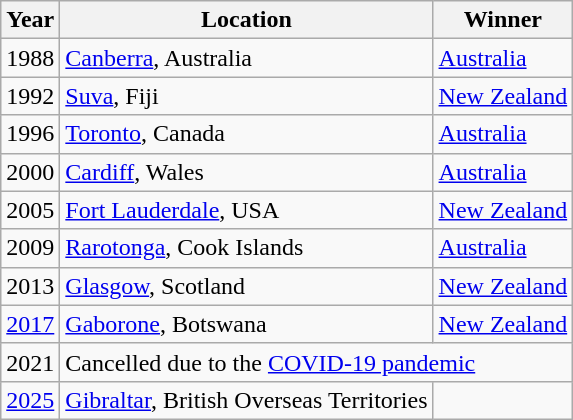<table class="wikitable">
<tr>
<th>Year</th>
<th>Location</th>
<th>Winner</th>
</tr>
<tr>
<td>1988</td>
<td><a href='#'>Canberra</a>, Australia</td>
<td> <a href='#'>Australia</a></td>
</tr>
<tr>
<td>1992</td>
<td><a href='#'>Suva</a>, Fiji</td>
<td> <a href='#'>New Zealand</a></td>
</tr>
<tr>
<td>1996</td>
<td><a href='#'>Toronto</a>, Canada</td>
<td> <a href='#'>Australia</a></td>
</tr>
<tr>
<td>2000</td>
<td><a href='#'>Cardiff</a>, Wales</td>
<td> <a href='#'>Australia</a></td>
</tr>
<tr>
<td>2005</td>
<td><a href='#'>Fort Lauderdale</a>, USA</td>
<td> <a href='#'>New Zealand</a></td>
</tr>
<tr>
<td>2009</td>
<td><a href='#'>Rarotonga</a>, Cook Islands</td>
<td> <a href='#'>Australia</a></td>
</tr>
<tr>
<td>2013</td>
<td><a href='#'>Glasgow</a>, Scotland</td>
<td> <a href='#'>New Zealand</a></td>
</tr>
<tr>
<td><a href='#'>2017</a></td>
<td><a href='#'>Gaborone</a>, Botswana</td>
<td> <a href='#'>New Zealand</a></td>
</tr>
<tr>
<td>2021</td>
<td colspan=2>Cancelled due to the <a href='#'>COVID-19 pandemic</a></td>
</tr>
<tr>
<td><a href='#'>2025</a></td>
<td><a href='#'>Gibraltar</a>, British Overseas Territories</td>
<td></td>
</tr>
</table>
